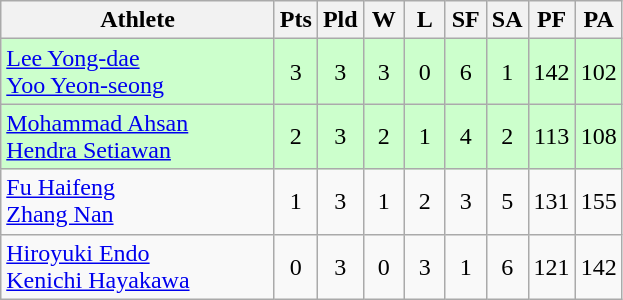<table class=wikitable style="text-align:center">
<tr>
<th width=175>Athlete</th>
<th width=20>Pts</th>
<th width=20>Pld</th>
<th width=20>W</th>
<th width=20>L</th>
<th width=20>SF</th>
<th width=20>SA</th>
<th width=20>PF</th>
<th width=20>PA</th>
</tr>
<tr bgcolor=ccffcc>
<td style="text-align:left"> <a href='#'>Lee Yong-dae</a><br> <a href='#'>Yoo Yeon-seong</a></td>
<td>3</td>
<td>3</td>
<td>3</td>
<td>0</td>
<td>6</td>
<td>1</td>
<td>142</td>
<td>102</td>
</tr>
<tr bgcolor=ccffcc>
<td style="text-align:left"> <a href='#'>Mohammad Ahsan</a><br> <a href='#'>Hendra Setiawan</a></td>
<td>2</td>
<td>3</td>
<td>2</td>
<td>1</td>
<td>4</td>
<td>2</td>
<td>113</td>
<td>108</td>
</tr>
<tr bgcolor=>
<td style="text-align:left"> <a href='#'>Fu Haifeng</a><br> <a href='#'>Zhang Nan</a></td>
<td>1</td>
<td>3</td>
<td>1</td>
<td>2</td>
<td>3</td>
<td>5</td>
<td>131</td>
<td>155</td>
</tr>
<tr bgcolor=>
<td style="text-align:left"> <a href='#'>Hiroyuki Endo</a><br> <a href='#'>Kenichi Hayakawa</a></td>
<td>0</td>
<td>3</td>
<td>0</td>
<td>3</td>
<td>1</td>
<td>6</td>
<td>121</td>
<td>142</td>
</tr>
</table>
